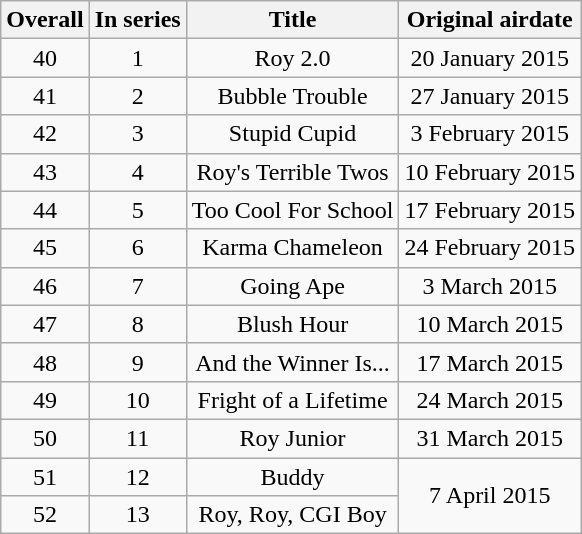<table class="wikitable sortable" style="text-align: center;">
<tr>
<th>Overall</th>
<th>In series</th>
<th>Title</th>
<th>Original airdate</th>
</tr>
<tr>
<td>40</td>
<td>1</td>
<td>Roy 2.0</td>
<td>20 January 2015</td>
</tr>
<tr>
<td>41</td>
<td>2</td>
<td>Bubble Trouble</td>
<td>27 January 2015</td>
</tr>
<tr>
<td>42</td>
<td>3</td>
<td>Stupid Cupid</td>
<td>3 February 2015</td>
</tr>
<tr>
<td>43</td>
<td>4</td>
<td>Roy's Terrible Twos</td>
<td>10 February 2015</td>
</tr>
<tr>
<td>44</td>
<td>5</td>
<td>Too Cool For School</td>
<td>17 February 2015</td>
</tr>
<tr>
<td>45</td>
<td>6</td>
<td>Karma Chameleon</td>
<td>24 February 2015</td>
</tr>
<tr>
<td>46</td>
<td>7</td>
<td>Going Ape</td>
<td>3 March 2015</td>
</tr>
<tr>
<td>47</td>
<td>8</td>
<td>Blush Hour</td>
<td>10 March 2015</td>
</tr>
<tr>
<td>48</td>
<td>9</td>
<td>And the Winner Is...</td>
<td>17 March 2015</td>
</tr>
<tr>
<td>49</td>
<td>10</td>
<td>Fright of a Lifetime</td>
<td>24 March 2015</td>
</tr>
<tr>
<td>50</td>
<td>11</td>
<td>Roy Junior</td>
<td>31 March 2015</td>
</tr>
<tr>
<td>51</td>
<td>12</td>
<td>Buddy</td>
<td rowspan=2>7 April 2015</td>
</tr>
<tr>
<td>52</td>
<td>13</td>
<td>Roy, Roy, CGI Boy</td>
</tr>
</table>
